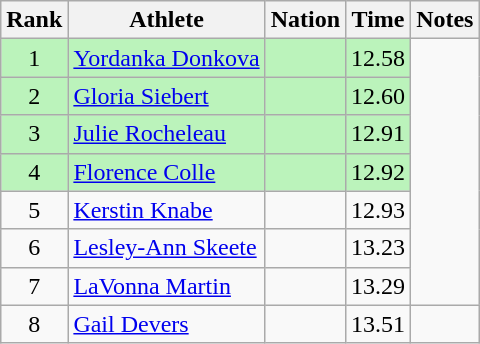<table class="wikitable sortable" style="text-align:center">
<tr>
<th>Rank</th>
<th>Athlete</th>
<th>Nation</th>
<th>Time</th>
<th>Notes</th>
</tr>
<tr style="background:#bbf3bb;">
<td>1</td>
<td align=left><a href='#'>Yordanka Donkova</a></td>
<td align=left></td>
<td>12.58</td>
</tr>
<tr style="background:#bbf3bb;">
<td>2</td>
<td align=left><a href='#'>Gloria Siebert</a></td>
<td align=left></td>
<td>12.60</td>
</tr>
<tr style="background:#bbf3bb;">
<td>3</td>
<td align=left><a href='#'>Julie Rocheleau</a></td>
<td align=left></td>
<td>12.91</td>
</tr>
<tr style="background:#bbf3bb;">
<td>4</td>
<td align=left><a href='#'>Florence Colle</a></td>
<td align=left></td>
<td>12.92</td>
</tr>
<tr>
<td>5</td>
<td align=left><a href='#'>Kerstin Knabe</a></td>
<td align=left></td>
<td>12.93</td>
</tr>
<tr>
<td>6</td>
<td align=left><a href='#'>Lesley-Ann Skeete</a></td>
<td align=left></td>
<td>13.23</td>
</tr>
<tr>
<td>7</td>
<td align=left><a href='#'>LaVonna Martin</a></td>
<td align=left></td>
<td>13.29</td>
</tr>
<tr>
<td>8</td>
<td align=left><a href='#'>Gail Devers</a></td>
<td align=left></td>
<td>13.51</td>
<td></td>
</tr>
</table>
